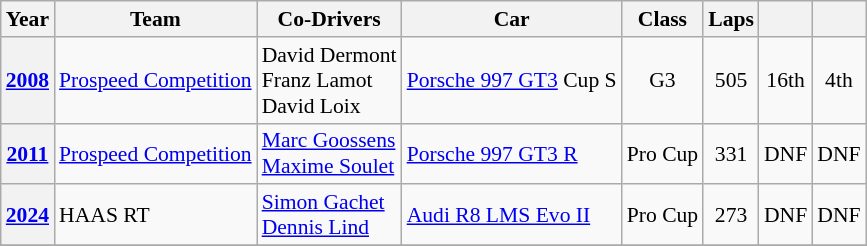<table class="wikitable" style="text-align:center; font-size:90%">
<tr>
<th>Year</th>
<th>Team</th>
<th>Co-Drivers</th>
<th>Car</th>
<th>Class</th>
<th>Laps</th>
<th></th>
<th></th>
</tr>
<tr>
<th><a href='#'>2008</a></th>
<td align="left" nowrap> <a href='#'>Prospeed Competition</a></td>
<td align="left" nowrap> David Dermont<br> Franz Lamot<br> David Loix</td>
<td align="left" nowrap><a href='#'>Porsche 997 GT3</a> Cup S</td>
<td>G3</td>
<td>505</td>
<td>16th</td>
<td>4th</td>
</tr>
<tr>
<th><a href='#'>2011</a></th>
<td align="left" nowrap> <a href='#'>Prospeed Competition</a></td>
<td align="left" nowrap> <a href='#'>Marc Goossens</a><br> <a href='#'>Maxime Soulet</a><br></td>
<td align="left" nowrap><a href='#'>Porsche 997 GT3 R</a></td>
<td nowrap>Pro Cup</td>
<td>331</td>
<td>DNF</td>
<td>DNF</td>
</tr>
<tr>
<th><a href='#'>2024</a></th>
<td align="left" nowrap> HAAS RT</td>
<td align="left" nowrap> <a href='#'>Simon Gachet</a><br> <a href='#'>Dennis Lind</a><br></td>
<td align="left" nowrap><a href='#'>Audi R8 LMS Evo II</a></td>
<td nowrap>Pro Cup</td>
<td>273</td>
<td>DNF</td>
<td>DNF</td>
</tr>
<tr>
</tr>
</table>
